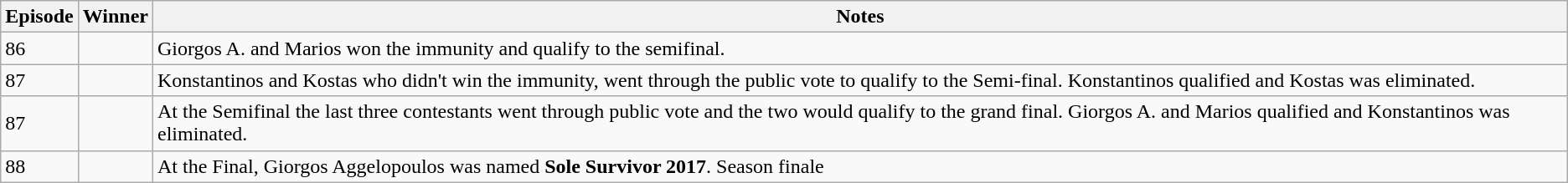<table class="wikitable sortable">
<tr>
<th>Episode</th>
<th>Winner</th>
<th>Notes</th>
</tr>
<tr>
<td>86</td>
<td></td>
<td>Giorgos A. and Marios won the immunity and qualify to the semifinal.</td>
</tr>
<tr>
<td>87</td>
<td></td>
<td>Konstantinos and Kostas who didn't win the immunity, went through the public vote to qualify to the Semi-final. Konstantinos qualified and Kostas was eliminated.</td>
</tr>
<tr>
<td>87</td>
<td></td>
<td>At the Semifinal the last three contestants went through public vote and the two would qualify to the grand final. Giorgos A. and Marios qualified and Konstantinos was eliminated.</td>
</tr>
<tr>
<td>88</td>
<td></td>
<td>At the Final, Giorgos Aggelopoulos was named <strong>Sole Survivor 2017</strong>. Season finale</td>
</tr>
</table>
